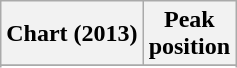<table class="wikitable sortable">
<tr>
<th>Chart (2013)</th>
<th>Peak<br>position</th>
</tr>
<tr>
</tr>
<tr>
</tr>
<tr>
</tr>
</table>
